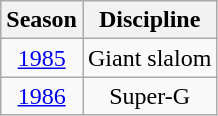<table class=wikitable style="text-align:center">
<tr>
<th>Season</th>
<th>Discipline</th>
</tr>
<tr>
<td><a href='#'>1985</a></td>
<td>Giant slalom</td>
</tr>
<tr>
<td><a href='#'>1986</a></td>
<td>Super-G</td>
</tr>
</table>
